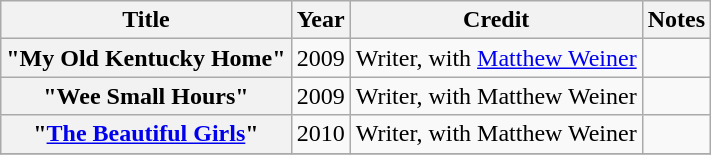<table class="wikitable sortable plainrowheaders">
<tr>
<th scope="col">Title</th>
<th scope="col">Year</th>
<th scope="col">Credit</th>
<th scope="col" class="unsortable">Notes</th>
</tr>
<tr>
<th scope="row">"My Old Kentucky Home"</th>
<td align="center">2009</td>
<td>Writer, with <a href='#'>Matthew Weiner</a></td>
<td></td>
</tr>
<tr>
<th scope="row">"Wee Small Hours"</th>
<td align="center">2009</td>
<td>Writer, with Matthew Weiner</td>
<td></td>
</tr>
<tr>
<th scope="row">"<a href='#'>The Beautiful Girls</a>"</th>
<td align="center">2010</td>
<td>Writer, with Matthew Weiner</td>
<td></td>
</tr>
<tr>
</tr>
</table>
